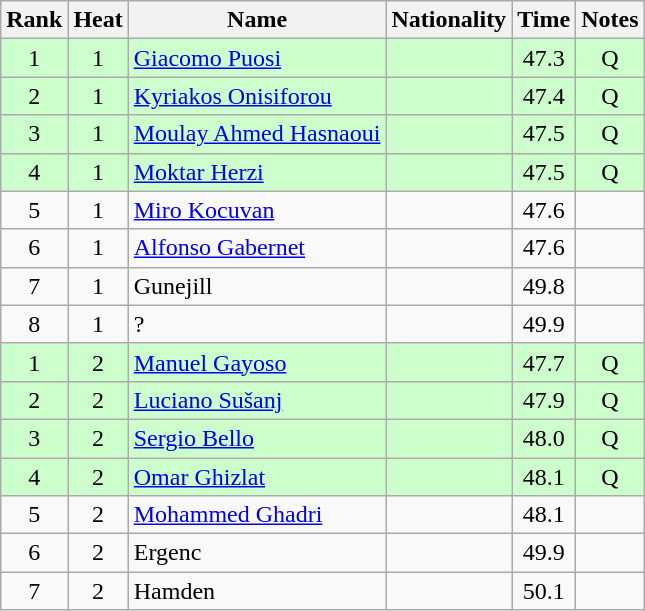<table class="wikitable sortable" style="text-align:center">
<tr>
<th>Rank</th>
<th>Heat</th>
<th>Name</th>
<th>Nationality</th>
<th>Time</th>
<th>Notes</th>
</tr>
<tr bgcolor=ccffcc>
<td>1</td>
<td>1</td>
<td align=left><a href='#'>Giacomo Puosi</a></td>
<td align=left></td>
<td>47.3</td>
<td>Q</td>
</tr>
<tr bgcolor=ccffcc>
<td>2</td>
<td>1</td>
<td align=left><a href='#'>Kyriakos Onisiforou</a></td>
<td align=left></td>
<td>47.4</td>
<td>Q</td>
</tr>
<tr bgcolor=ccffcc>
<td>3</td>
<td>1</td>
<td align=left><a href='#'>Moulay Ahmed Hasnaoui</a></td>
<td align=left></td>
<td>47.5</td>
<td>Q</td>
</tr>
<tr bgcolor=ccffcc>
<td>4</td>
<td>1</td>
<td align=left><a href='#'>Moktar Herzi</a></td>
<td align=left></td>
<td>47.5</td>
<td>Q</td>
</tr>
<tr>
<td>5</td>
<td>1</td>
<td align=left><a href='#'>Miro Kocuvan</a></td>
<td align=left></td>
<td>47.6</td>
<td></td>
</tr>
<tr>
<td>6</td>
<td>1</td>
<td align=left><a href='#'>Alfonso Gabernet</a></td>
<td align=left></td>
<td>47.6</td>
<td></td>
</tr>
<tr>
<td>7</td>
<td>1</td>
<td align=left>Gunejill</td>
<td align=left></td>
<td>49.8</td>
<td></td>
</tr>
<tr>
<td>8</td>
<td>1</td>
<td align=left>?</td>
<td align=left></td>
<td>49.9</td>
<td></td>
</tr>
<tr bgcolor=ccffcc>
<td>1</td>
<td>2</td>
<td align=left><a href='#'>Manuel Gayoso</a></td>
<td align=left></td>
<td>47.7</td>
<td>Q</td>
</tr>
<tr bgcolor=ccffcc>
<td>2</td>
<td>2</td>
<td align=left><a href='#'>Luciano Sušanj</a></td>
<td align=left></td>
<td>47.9</td>
<td>Q</td>
</tr>
<tr bgcolor=ccffcc>
<td>3</td>
<td>2</td>
<td align=left><a href='#'>Sergio Bello</a></td>
<td align=left></td>
<td>48.0</td>
<td>Q</td>
</tr>
<tr bgcolor=ccffcc>
<td>4</td>
<td>2</td>
<td align=left><a href='#'>Omar Ghizlat</a></td>
<td align=left></td>
<td>48.1</td>
<td>Q</td>
</tr>
<tr>
<td>5</td>
<td>2</td>
<td align=left><a href='#'>Mohammed Ghadri</a></td>
<td align=left></td>
<td>48.1</td>
<td></td>
</tr>
<tr>
<td>6</td>
<td>2</td>
<td align=left>Ergenc</td>
<td align=left></td>
<td>49.9</td>
<td></td>
</tr>
<tr>
<td>7</td>
<td>2</td>
<td align=left>Hamden</td>
<td align=left></td>
<td>50.1</td>
<td></td>
</tr>
</table>
